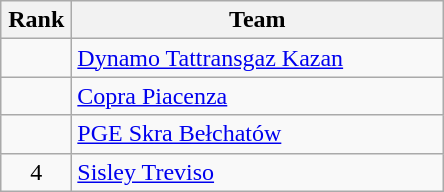<table class="wikitable" style="text-align: center;">
<tr>
<th width=40>Rank</th>
<th width=240>Team</th>
</tr>
<tr>
<td></td>
<td align=left> <a href='#'>Dynamo Tattransgaz Kazan</a></td>
</tr>
<tr>
<td></td>
<td align=left> <a href='#'>Copra Piacenza</a></td>
</tr>
<tr>
<td></td>
<td align=left> <a href='#'>PGE Skra Bełchatów</a></td>
</tr>
<tr>
<td>4</td>
<td align=left> <a href='#'>Sisley Treviso</a></td>
</tr>
</table>
